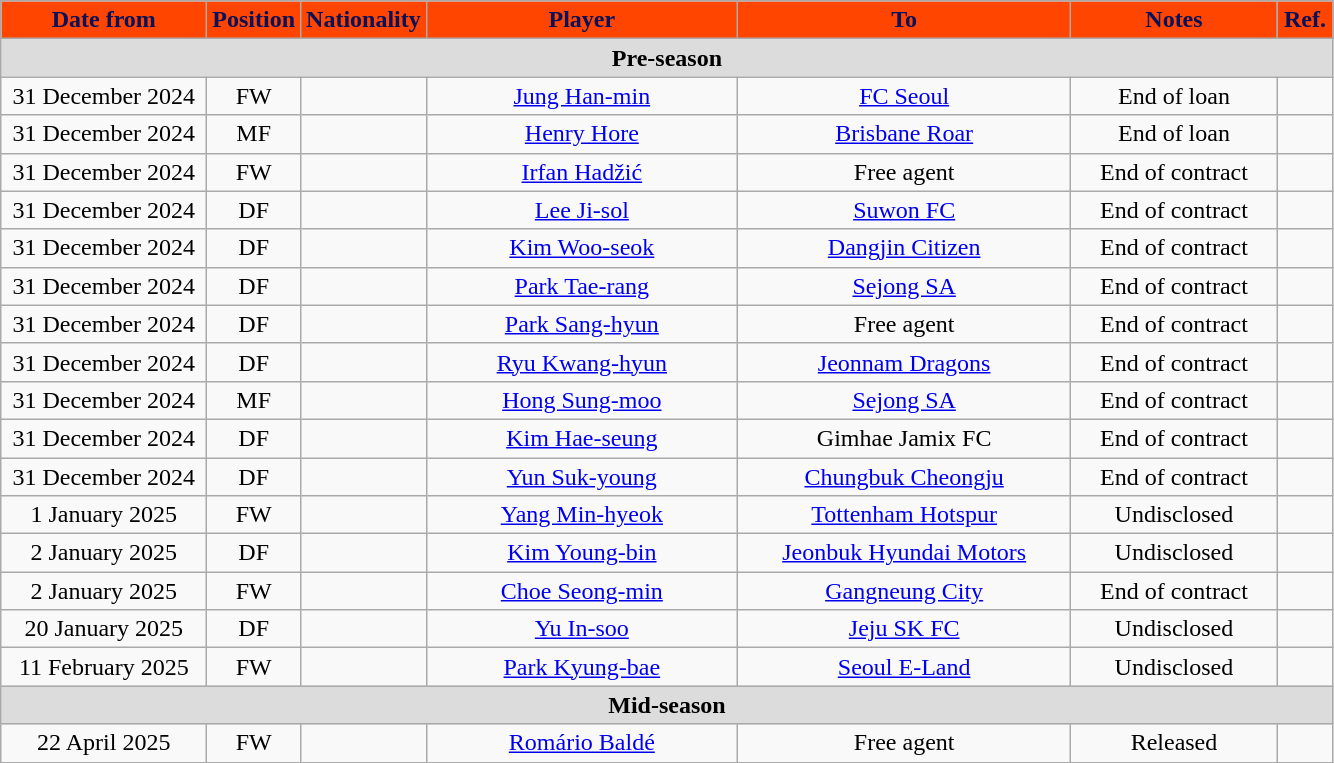<table class="wikitable" style="text-align:center">
<tr>
<th style="background:#FF4500; color:#081159; width:130px;">Date from</th>
<th style="background:#FF4500; color:#081159; width:50px;">Position</th>
<th style="background:#FF4500; color:#081159; width:50px;">Nationality</th>
<th style="background:#FF4500; color:#081159; width:200px;">Player</th>
<th style="background:#FF4500; color:#081159; width:215px;">To</th>
<th style="background:#FF4500; color:#081159; width:130px;">Notes</th>
<th style="background:#FF4500; color:#081159; width:30px;">Ref.</th>
</tr>
<tr>
<th colspan="7" style="background:#dcdcdc; text-align:center;">Pre-season</th>
</tr>
<tr>
<td>31 December 2024</td>
<td>FW</td>
<td></td>
<td><a href='#'>Jung Han-min</a></td>
<td> <a href='#'>FC Seoul</a></td>
<td>End of loan</td>
<td></td>
</tr>
<tr>
<td>31 December 2024</td>
<td>MF</td>
<td></td>
<td><a href='#'>Henry Hore</a></td>
<td> <a href='#'>Brisbane Roar</a></td>
<td>End of loan</td>
<td></td>
</tr>
<tr>
<td>31 December 2024</td>
<td>FW</td>
<td></td>
<td><a href='#'>Irfan Hadžić</a></td>
<td>Free agent</td>
<td>End of contract</td>
<td></td>
</tr>
<tr>
<td>31 December 2024</td>
<td>DF</td>
<td></td>
<td><a href='#'>Lee Ji-sol</a></td>
<td> <a href='#'>Suwon FC</a></td>
<td>End of contract</td>
<td></td>
</tr>
<tr>
<td>31 December 2024</td>
<td>DF</td>
<td></td>
<td><a href='#'>Kim Woo-seok</a></td>
<td> <a href='#'>Dangjin Citizen</a></td>
<td>End of contract</td>
<td></td>
</tr>
<tr>
<td>31 December 2024</td>
<td>DF</td>
<td></td>
<td><a href='#'>Park Tae-rang</a></td>
<td> <a href='#'>Sejong SA</a></td>
<td>End of contract</td>
<td></td>
</tr>
<tr>
<td>31 December 2024</td>
<td>DF</td>
<td></td>
<td><a href='#'>Park Sang-hyun</a></td>
<td>Free agent</td>
<td>End of contract</td>
<td></td>
</tr>
<tr>
<td>31 December 2024</td>
<td>DF</td>
<td></td>
<td><a href='#'>Ryu Kwang-hyun</a></td>
<td> <a href='#'>Jeonnam Dragons</a></td>
<td>End of contract</td>
<td></td>
</tr>
<tr>
<td>31 December 2024</td>
<td>MF</td>
<td></td>
<td><a href='#'>Hong Sung-moo</a></td>
<td> <a href='#'>Sejong SA</a></td>
<td>End of contract</td>
<td></td>
</tr>
<tr>
<td>31 December 2024</td>
<td>DF</td>
<td></td>
<td><a href='#'>Kim Hae-seung</a></td>
<td> Gimhae Jamix FC</td>
<td>End of contract</td>
<td></td>
</tr>
<tr>
<td>31 December 2024</td>
<td>DF</td>
<td></td>
<td><a href='#'>Yun Suk-young</a></td>
<td> <a href='#'>Chungbuk Cheongju</a></td>
<td>End of contract</td>
<td></td>
</tr>
<tr>
<td>1 January 2025</td>
<td>FW</td>
<td></td>
<td><a href='#'>Yang Min-hyeok</a></td>
<td> <a href='#'>Tottenham Hotspur</a></td>
<td>Undisclosed</td>
<td></td>
</tr>
<tr>
<td>2 January 2025</td>
<td>DF</td>
<td></td>
<td><a href='#'>Kim Young-bin</a></td>
<td> <a href='#'>Jeonbuk Hyundai Motors</a></td>
<td>Undisclosed</td>
<td></td>
</tr>
<tr>
<td>2 January 2025</td>
<td>FW</td>
<td></td>
<td><a href='#'>Choe Seong-min</a></td>
<td> <a href='#'>Gangneung City</a></td>
<td>End of contract</td>
<td></td>
</tr>
<tr>
<td>20 January 2025</td>
<td>DF</td>
<td></td>
<td><a href='#'>Yu In-soo</a></td>
<td> <a href='#'>Jeju SK FC</a></td>
<td>Undisclosed</td>
<td></td>
</tr>
<tr>
<td>11 February 2025</td>
<td>FW</td>
<td></td>
<td><a href='#'>Park Kyung-bae</a></td>
<td> <a href='#'>Seoul E-Land</a></td>
<td>Undisclosed</td>
<td></td>
</tr>
<tr>
<th colspan="7" style="background:#dcdcdc; text-align:center;">Mid-season</th>
</tr>
<tr>
<td>22 April 2025</td>
<td>FW</td>
<td></td>
<td><a href='#'>Romário Baldé</a></td>
<td>Free agent</td>
<td>Released</td>
<td></td>
</tr>
</table>
